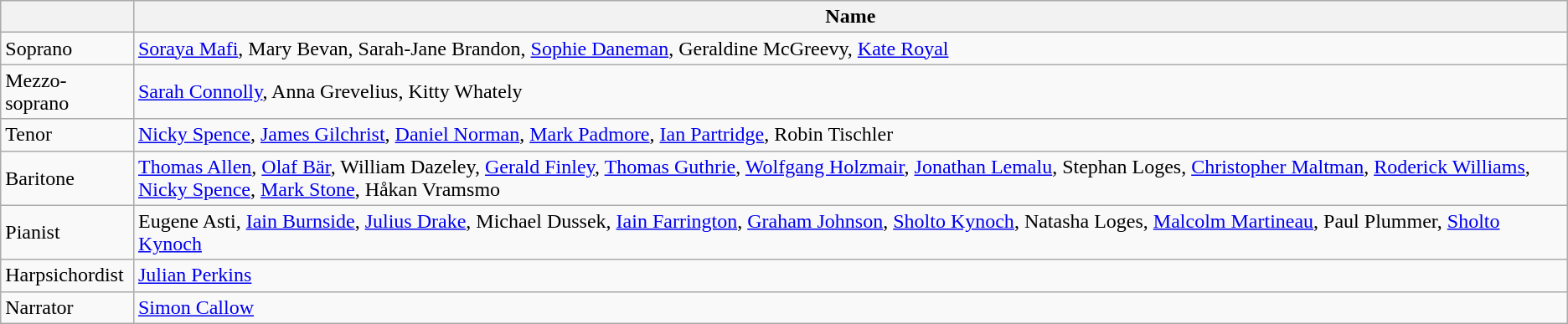<table class="wikitable">
<tr>
<th></th>
<th>Name</th>
</tr>
<tr>
<td rowspan="1">Soprano</td>
<td><a href='#'>Soraya Mafi</a>, Mary Bevan, Sarah-Jane Brandon, <a href='#'>Sophie Daneman</a>, Geraldine McGreevy, <a href='#'>Kate Royal</a></td>
</tr>
<tr>
<td rowspan="1">Mezzo-soprano</td>
<td><a href='#'>Sarah Connolly</a>, Anna Grevelius, Kitty Whately</td>
</tr>
<tr>
<td rowspan="1">Tenor</td>
<td><a href='#'>Nicky Spence</a>, <a href='#'>James Gilchrist</a>, <a href='#'>Daniel Norman</a>, <a href='#'>Mark Padmore</a>, <a href='#'>Ian Partridge</a>, Robin Tischler</td>
</tr>
<tr Alessandro Fisher>
<td rowspan="1">Baritone</td>
<td><a href='#'>Thomas Allen</a>, <a href='#'>Olaf Bär</a>, William Dazeley, <a href='#'>Gerald Finley</a>, <a href='#'>Thomas Guthrie</a>, <a href='#'>Wolfgang Holzmair</a>, <a href='#'>Jonathan Lemalu</a>, Stephan Loges, <a href='#'>Christopher Maltman</a>, <a href='#'>Roderick Williams</a>, <a href='#'>Nicky Spence</a>, <a href='#'>Mark Stone</a>, Håkan Vramsmo</td>
</tr>
<tr>
<td rowspan="1">Pianist</td>
<td>Eugene Asti, <a href='#'>Iain Burnside</a>, <a href='#'>Julius Drake</a>, Michael Dussek, <a href='#'>Iain Farrington</a>, <a href='#'>Graham Johnson</a>, <a href='#'>Sholto Kynoch</a>, Natasha Loges, <a href='#'>Malcolm Martineau</a>, Paul Plummer, <a href='#'>Sholto Kynoch</a></td>
</tr>
<tr>
<td rowspan="1">Harpsichordist</td>
<td><a href='#'>Julian Perkins</a></td>
</tr>
<tr>
<td rowspan="1">Narrator</td>
<td><a href='#'>Simon Callow</a></td>
</tr>
</table>
